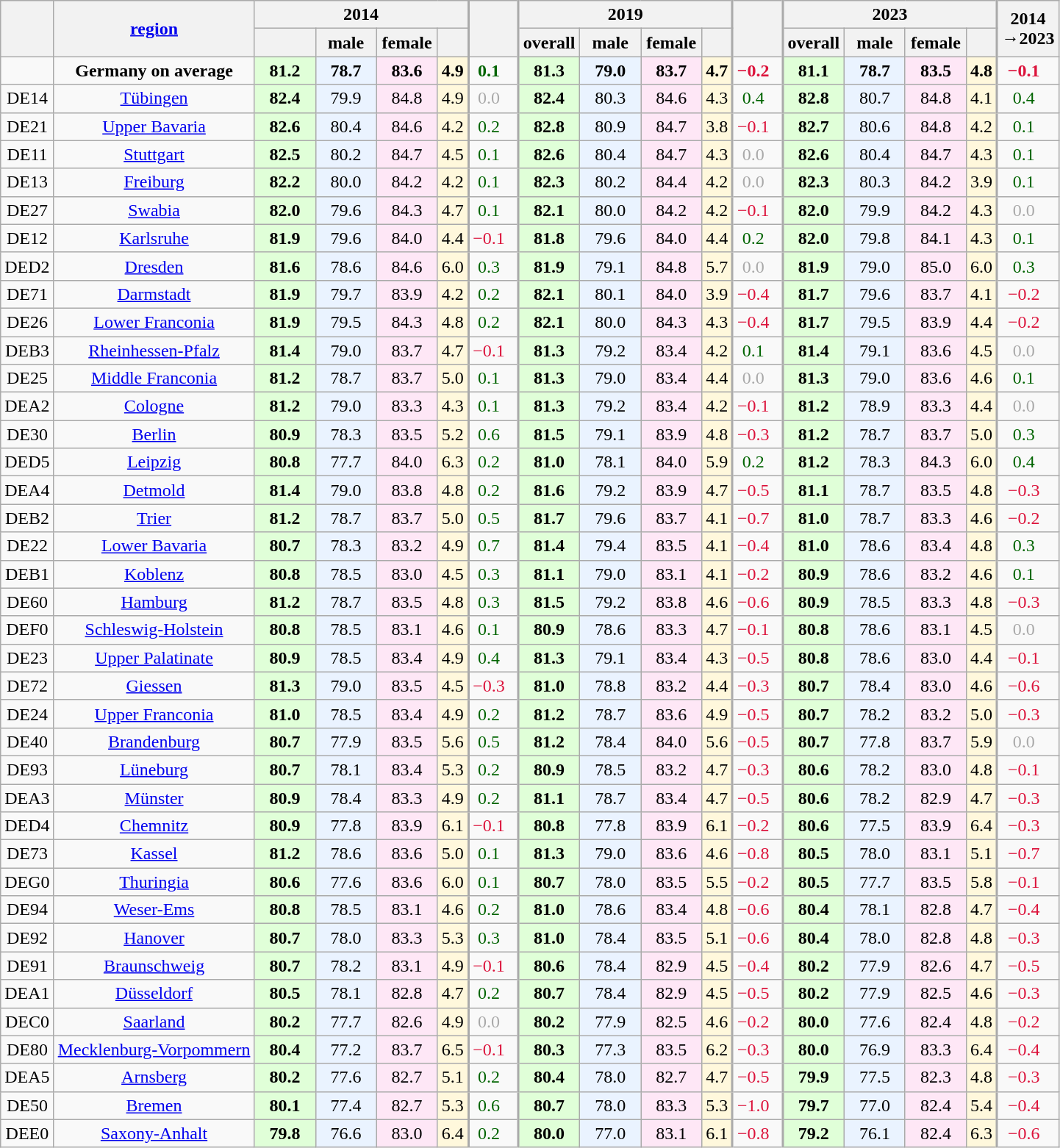<table class="wikitable sortable mw-datatable static-row-numbers sticky-header-multi sort-under col1left col2left col7right col12right col17right" style="text-align:center;">
<tr>
<th rowspan=2 style="vertical-align:middle;"></th>
<th rowspan=2 style="vertical-align:middle;"><a href='#'>region</a></th>
<th colspan=4>2014</th>
<th rowspan=2 style="vertical-align:middle;border-left-width:2px;"></th>
<th colspan=4 style="border-left-width:2px;">2019</th>
<th rowspan=2 style="vertical-align:middle;border-left-width:2px;"></th>
<th colspan=4 style="border-left-width:2px;">2023</th>
<th rowspan=2 style="vertical-align:middle;border-left-width:2px;">2014<br>→2023</th>
</tr>
<tr>
<th style="vertical-align:middle;min-width:3em;"></th>
<th style="vertical-align:middle;min-width:3em;">male</th>
<th style="vertical-align:middle;min-width:3em;">female</th>
<th></th>
<th style="vertical-align:middle;min-width:3em;border-left-width:2px;">overall</th>
<th style="vertical-align:middle;min-width:3em;">male</th>
<th style="vertical-align:middle;min-width:3em;">female</th>
<th></th>
<th style="vertical-align:middle;min-width:3em;border-left-width:2px;">overall</th>
<th style="vertical-align:middle;min-width:3em;">male</th>
<th style="vertical-align:middle;min-width:3em;">female</th>
<th></th>
</tr>
<tr class=static-row-header>
<td></td>
<td><strong>Germany on average</strong></td>
<td style="background:#e0ffd8;"><strong>81.2</strong></td>
<td style="background:#eaf3ff;"><strong>78.7</strong></td>
<td style="background:#fee7f6;"><strong>83.6</strong></td>
<td style="background:#fff8dc;"><strong>4.9</strong></td>
<td style="padding-right:1.5ex;color:darkgreen;border-left-width:2px;"><strong>0.1</strong></td>
<td style="background:#e0ffd8;border-left-width:2px;"><strong>81.3</strong></td>
<td style="background:#eaf3ff;"><strong>79.0</strong></td>
<td style="background:#fee7f6;"><strong>83.7</strong></td>
<td style="background:#fff8dc;"><strong>4.7</strong></td>
<td style="padding-right:1.5ex;color:crimson;border-left-width:2px;"><strong>−0.2</strong></td>
<td style="background:#e0ffd8;border-left-width:2px;"><strong>81.1</strong></td>
<td style="background:#eaf3ff;"><strong>78.7</strong></td>
<td style="background:#fee7f6;"><strong>83.5</strong></td>
<td style="background:#fff8dc;"><strong>4.8</strong></td>
<td style="padding-right:1.5ex;color:crimson;border-left-width:2px;"><strong>−0.1</strong></td>
</tr>
<tr>
<td>DE14</td>
<td><a href='#'>Tübingen</a></td>
<td style="background:#e0ffd8;"><strong>82.4</strong></td>
<td style="background:#eaf3ff;">79.9</td>
<td style="background:#fee7f6;">84.8</td>
<td style="background:#fff8dc;">4.9</td>
<td style="padding-right:1.5ex;color:darkgray;border-left-width:2px;">0.0</td>
<td style="background:#e0ffd8;border-left-width:2px;"><strong>82.4</strong></td>
<td style="background:#eaf3ff;">80.3</td>
<td style="background:#fee7f6;">84.6</td>
<td style="background:#fff8dc;">4.3</td>
<td style="padding-right:1.5ex;color:darkgreen;border-left-width:2px;">0.4</td>
<td style="background:#e0ffd8;border-left-width:2px;"><strong>82.8</strong></td>
<td style="background:#eaf3ff;">80.7</td>
<td style="background:#fee7f6;">84.8</td>
<td style="background:#fff8dc;">4.1</td>
<td style="padding-right:1.5ex;color:darkgreen;border-left-width:2px;">0.4</td>
</tr>
<tr>
<td>DE21</td>
<td><a href='#'>Upper Bavaria</a></td>
<td style="background:#e0ffd8;"><strong>82.6</strong></td>
<td style="background:#eaf3ff;">80.4</td>
<td style="background:#fee7f6;">84.6</td>
<td style="background:#fff8dc;">4.2</td>
<td style="padding-right:1.5ex;color:darkgreen;border-left-width:2px;">0.2</td>
<td style="background:#e0ffd8;border-left-width:2px;"><strong>82.8</strong></td>
<td style="background:#eaf3ff;">80.9</td>
<td style="background:#fee7f6;">84.7</td>
<td style="background:#fff8dc;">3.8</td>
<td style="padding-right:1.5ex;color:crimson;border-left-width:2px;">−0.1</td>
<td style="background:#e0ffd8;border-left-width:2px;"><strong>82.7</strong></td>
<td style="background:#eaf3ff;">80.6</td>
<td style="background:#fee7f6;">84.8</td>
<td style="background:#fff8dc;">4.2</td>
<td style="padding-right:1.5ex;color:darkgreen;border-left-width:2px;">0.1</td>
</tr>
<tr>
<td>DE11</td>
<td><a href='#'>Stuttgart</a></td>
<td style="background:#e0ffd8;"><strong>82.5</strong></td>
<td style="background:#eaf3ff;">80.2</td>
<td style="background:#fee7f6;">84.7</td>
<td style="background:#fff8dc;">4.5</td>
<td style="padding-right:1.5ex;color:darkgreen;border-left-width:2px;">0.1</td>
<td style="background:#e0ffd8;border-left-width:2px;"><strong>82.6</strong></td>
<td style="background:#eaf3ff;">80.4</td>
<td style="background:#fee7f6;">84.7</td>
<td style="background:#fff8dc;">4.3</td>
<td style="padding-right:1.5ex;color:darkgray;border-left-width:2px;">0.0</td>
<td style="background:#e0ffd8;border-left-width:2px;"><strong>82.6</strong></td>
<td style="background:#eaf3ff;">80.4</td>
<td style="background:#fee7f6;">84.7</td>
<td style="background:#fff8dc;">4.3</td>
<td style="padding-right:1.5ex;color:darkgreen;border-left-width:2px;">0.1</td>
</tr>
<tr>
<td>DE13</td>
<td><a href='#'>Freiburg</a></td>
<td style="background:#e0ffd8;"><strong>82.2</strong></td>
<td style="background:#eaf3ff;">80.0</td>
<td style="background:#fee7f6;">84.2</td>
<td style="background:#fff8dc;">4.2</td>
<td style="padding-right:1.5ex;color:darkgreen;border-left-width:2px;">0.1</td>
<td style="background:#e0ffd8;border-left-width:2px;"><strong>82.3</strong></td>
<td style="background:#eaf3ff;">80.2</td>
<td style="background:#fee7f6;">84.4</td>
<td style="background:#fff8dc;">4.2</td>
<td style="padding-right:1.5ex;color:darkgray;border-left-width:2px;">0.0</td>
<td style="background:#e0ffd8;border-left-width:2px;"><strong>82.3</strong></td>
<td style="background:#eaf3ff;">80.3</td>
<td style="background:#fee7f6;">84.2</td>
<td style="background:#fff8dc;">3.9</td>
<td style="padding-right:1.5ex;color:darkgreen;border-left-width:2px;">0.1</td>
</tr>
<tr>
<td>DE27</td>
<td><a href='#'>Swabia</a></td>
<td style="background:#e0ffd8;"><strong>82.0</strong></td>
<td style="background:#eaf3ff;">79.6</td>
<td style="background:#fee7f6;">84.3</td>
<td style="background:#fff8dc;">4.7</td>
<td style="padding-right:1.5ex;color:darkgreen;border-left-width:2px;">0.1</td>
<td style="background:#e0ffd8;border-left-width:2px;"><strong>82.1</strong></td>
<td style="background:#eaf3ff;">80.0</td>
<td style="background:#fee7f6;">84.2</td>
<td style="background:#fff8dc;">4.2</td>
<td style="padding-right:1.5ex;color:crimson;border-left-width:2px;">−0.1</td>
<td style="background:#e0ffd8;border-left-width:2px;"><strong>82.0</strong></td>
<td style="background:#eaf3ff;">79.9</td>
<td style="background:#fee7f6;">84.2</td>
<td style="background:#fff8dc;">4.3</td>
<td style="padding-right:1.5ex;color:darkgray;border-left-width:2px;">0.0</td>
</tr>
<tr>
<td>DE12</td>
<td><a href='#'>Karlsruhe</a></td>
<td style="background:#e0ffd8;"><strong>81.9</strong></td>
<td style="background:#eaf3ff;">79.6</td>
<td style="background:#fee7f6;">84.0</td>
<td style="background:#fff8dc;">4.4</td>
<td style="padding-right:1.5ex;color:crimson;border-left-width:2px;">−0.1</td>
<td style="background:#e0ffd8;border-left-width:2px;"><strong>81.8</strong></td>
<td style="background:#eaf3ff;">79.6</td>
<td style="background:#fee7f6;">84.0</td>
<td style="background:#fff8dc;">4.4</td>
<td style="padding-right:1.5ex;color:darkgreen;border-left-width:2px;">0.2</td>
<td style="background:#e0ffd8;border-left-width:2px;"><strong>82.0</strong></td>
<td style="background:#eaf3ff;">79.8</td>
<td style="background:#fee7f6;">84.1</td>
<td style="background:#fff8dc;">4.3</td>
<td style="padding-right:1.5ex;color:darkgreen;border-left-width:2px;">0.1</td>
</tr>
<tr>
<td>DED2</td>
<td><a href='#'>Dresden</a></td>
<td style="background:#e0ffd8;"><strong>81.6</strong></td>
<td style="background:#eaf3ff;">78.6</td>
<td style="background:#fee7f6;">84.6</td>
<td style="background:#fff8dc;">6.0</td>
<td style="padding-right:1.5ex;color:darkgreen;border-left-width:2px;">0.3</td>
<td style="background:#e0ffd8;border-left-width:2px;"><strong>81.9</strong></td>
<td style="background:#eaf3ff;">79.1</td>
<td style="background:#fee7f6;">84.8</td>
<td style="background:#fff8dc;">5.7</td>
<td style="padding-right:1.5ex;color:darkgray;border-left-width:2px;">0.0</td>
<td style="background:#e0ffd8;border-left-width:2px;"><strong>81.9</strong></td>
<td style="background:#eaf3ff;">79.0</td>
<td style="background:#fee7f6;">85.0</td>
<td style="background:#fff8dc;">6.0</td>
<td style="padding-right:1.5ex;color:darkgreen;border-left-width:2px;">0.3</td>
</tr>
<tr>
<td>DE71</td>
<td><a href='#'>Darmstadt</a></td>
<td style="background:#e0ffd8;"><strong>81.9</strong></td>
<td style="background:#eaf3ff;">79.7</td>
<td style="background:#fee7f6;">83.9</td>
<td style="background:#fff8dc;">4.2</td>
<td style="padding-right:1.5ex;color:darkgreen;border-left-width:2px;">0.2</td>
<td style="background:#e0ffd8;border-left-width:2px;"><strong>82.1</strong></td>
<td style="background:#eaf3ff;">80.1</td>
<td style="background:#fee7f6;">84.0</td>
<td style="background:#fff8dc;">3.9</td>
<td style="padding-right:1.5ex;color:crimson;border-left-width:2px;">−0.4</td>
<td style="background:#e0ffd8;border-left-width:2px;"><strong>81.7</strong></td>
<td style="background:#eaf3ff;">79.6</td>
<td style="background:#fee7f6;">83.7</td>
<td style="background:#fff8dc;">4.1</td>
<td style="padding-right:1.5ex;color:crimson;border-left-width:2px;">−0.2</td>
</tr>
<tr>
<td>DE26</td>
<td><a href='#'>Lower Franconia</a></td>
<td style="background:#e0ffd8;"><strong>81.9</strong></td>
<td style="background:#eaf3ff;">79.5</td>
<td style="background:#fee7f6;">84.3</td>
<td style="background:#fff8dc;">4.8</td>
<td style="padding-right:1.5ex;color:darkgreen;border-left-width:2px;">0.2</td>
<td style="background:#e0ffd8;border-left-width:2px;"><strong>82.1</strong></td>
<td style="background:#eaf3ff;">80.0</td>
<td style="background:#fee7f6;">84.3</td>
<td style="background:#fff8dc;">4.3</td>
<td style="padding-right:1.5ex;color:crimson;border-left-width:2px;">−0.4</td>
<td style="background:#e0ffd8;border-left-width:2px;"><strong>81.7</strong></td>
<td style="background:#eaf3ff;">79.5</td>
<td style="background:#fee7f6;">83.9</td>
<td style="background:#fff8dc;">4.4</td>
<td style="padding-right:1.5ex;color:crimson;border-left-width:2px;">−0.2</td>
</tr>
<tr>
<td>DEB3</td>
<td><a href='#'>Rheinhessen-Pfalz</a></td>
<td style="background:#e0ffd8;"><strong>81.4</strong></td>
<td style="background:#eaf3ff;">79.0</td>
<td style="background:#fee7f6;">83.7</td>
<td style="background:#fff8dc;">4.7</td>
<td style="padding-right:1.5ex;color:crimson;border-left-width:2px;">−0.1</td>
<td style="background:#e0ffd8;border-left-width:2px;"><strong>81.3</strong></td>
<td style="background:#eaf3ff;">79.2</td>
<td style="background:#fee7f6;">83.4</td>
<td style="background:#fff8dc;">4.2</td>
<td style="padding-right:1.5ex;color:darkgreen;border-left-width:2px;">0.1</td>
<td style="background:#e0ffd8;border-left-width:2px;"><strong>81.4</strong></td>
<td style="background:#eaf3ff;">79.1</td>
<td style="background:#fee7f6;">83.6</td>
<td style="background:#fff8dc;">4.5</td>
<td style="padding-right:1.5ex;color:darkgray;border-left-width:2px;">0.0</td>
</tr>
<tr>
<td>DE25</td>
<td><a href='#'>Middle Franconia</a></td>
<td style="background:#e0ffd8;"><strong>81.2</strong></td>
<td style="background:#eaf3ff;">78.7</td>
<td style="background:#fee7f6;">83.7</td>
<td style="background:#fff8dc;">5.0</td>
<td style="padding-right:1.5ex;color:darkgreen;border-left-width:2px;">0.1</td>
<td style="background:#e0ffd8;border-left-width:2px;"><strong>81.3</strong></td>
<td style="background:#eaf3ff;">79.0</td>
<td style="background:#fee7f6;">83.4</td>
<td style="background:#fff8dc;">4.4</td>
<td style="padding-right:1.5ex;color:darkgray;border-left-width:2px;">0.0</td>
<td style="background:#e0ffd8;border-left-width:2px;"><strong>81.3</strong></td>
<td style="background:#eaf3ff;">79.0</td>
<td style="background:#fee7f6;">83.6</td>
<td style="background:#fff8dc;">4.6</td>
<td style="padding-right:1.5ex;color:darkgreen;border-left-width:2px;">0.1</td>
</tr>
<tr>
<td>DEA2</td>
<td><a href='#'>Cologne</a></td>
<td style="background:#e0ffd8;"><strong>81.2</strong></td>
<td style="background:#eaf3ff;">79.0</td>
<td style="background:#fee7f6;">83.3</td>
<td style="background:#fff8dc;">4.3</td>
<td style="padding-right:1.5ex;color:darkgreen;border-left-width:2px;">0.1</td>
<td style="background:#e0ffd8;border-left-width:2px;"><strong>81.3</strong></td>
<td style="background:#eaf3ff;">79.2</td>
<td style="background:#fee7f6;">83.4</td>
<td style="background:#fff8dc;">4.2</td>
<td style="padding-right:1.5ex;color:crimson;border-left-width:2px;">−0.1</td>
<td style="background:#e0ffd8;border-left-width:2px;"><strong>81.2</strong></td>
<td style="background:#eaf3ff;">78.9</td>
<td style="background:#fee7f6;">83.3</td>
<td style="background:#fff8dc;">4.4</td>
<td style="padding-right:1.5ex;color:darkgray;border-left-width:2px;">0.0</td>
</tr>
<tr>
<td>DE30</td>
<td><a href='#'>Berlin</a></td>
<td style="background:#e0ffd8;"><strong>80.9</strong></td>
<td style="background:#eaf3ff;">78.3</td>
<td style="background:#fee7f6;">83.5</td>
<td style="background:#fff8dc;">5.2</td>
<td style="padding-right:1.5ex;color:darkgreen;border-left-width:2px;">0.6</td>
<td style="background:#e0ffd8;border-left-width:2px;"><strong>81.5</strong></td>
<td style="background:#eaf3ff;">79.1</td>
<td style="background:#fee7f6;">83.9</td>
<td style="background:#fff8dc;">4.8</td>
<td style="padding-right:1.5ex;color:crimson;border-left-width:2px;">−0.3</td>
<td style="background:#e0ffd8;border-left-width:2px;"><strong>81.2</strong></td>
<td style="background:#eaf3ff;">78.7</td>
<td style="background:#fee7f6;">83.7</td>
<td style="background:#fff8dc;">5.0</td>
<td style="padding-right:1.5ex;color:darkgreen;border-left-width:2px;">0.3</td>
</tr>
<tr>
<td>DED5</td>
<td><a href='#'>Leipzig</a></td>
<td style="background:#e0ffd8;"><strong>80.8</strong></td>
<td style="background:#eaf3ff;">77.7</td>
<td style="background:#fee7f6;">84.0</td>
<td style="background:#fff8dc;">6.3</td>
<td style="padding-right:1.5ex;color:darkgreen;border-left-width:2px;">0.2</td>
<td style="background:#e0ffd8;border-left-width:2px;"><strong>81.0</strong></td>
<td style="background:#eaf3ff;">78.1</td>
<td style="background:#fee7f6;">84.0</td>
<td style="background:#fff8dc;">5.9</td>
<td style="padding-right:1.5ex;color:darkgreen;border-left-width:2px;">0.2</td>
<td style="background:#e0ffd8;border-left-width:2px;"><strong>81.2</strong></td>
<td style="background:#eaf3ff;">78.3</td>
<td style="background:#fee7f6;">84.3</td>
<td style="background:#fff8dc;">6.0</td>
<td style="padding-right:1.5ex;color:darkgreen;border-left-width:2px;">0.4</td>
</tr>
<tr>
<td>DEA4</td>
<td><a href='#'>Detmold</a></td>
<td style="background:#e0ffd8;"><strong>81.4</strong></td>
<td style="background:#eaf3ff;">79.0</td>
<td style="background:#fee7f6;">83.8</td>
<td style="background:#fff8dc;">4.8</td>
<td style="padding-right:1.5ex;color:darkgreen;border-left-width:2px;">0.2</td>
<td style="background:#e0ffd8;border-left-width:2px;"><strong>81.6</strong></td>
<td style="background:#eaf3ff;">79.2</td>
<td style="background:#fee7f6;">83.9</td>
<td style="background:#fff8dc;">4.7</td>
<td style="padding-right:1.5ex;color:crimson;border-left-width:2px;">−0.5</td>
<td style="background:#e0ffd8;border-left-width:2px;"><strong>81.1</strong></td>
<td style="background:#eaf3ff;">78.7</td>
<td style="background:#fee7f6;">83.5</td>
<td style="background:#fff8dc;">4.8</td>
<td style="padding-right:1.5ex;color:crimson;border-left-width:2px;">−0.3</td>
</tr>
<tr>
<td>DEB2</td>
<td><a href='#'>Trier</a></td>
<td style="background:#e0ffd8;"><strong>81.2</strong></td>
<td style="background:#eaf3ff;">78.7</td>
<td style="background:#fee7f6;">83.7</td>
<td style="background:#fff8dc;">5.0</td>
<td style="padding-right:1.5ex;color:darkgreen;border-left-width:2px;">0.5</td>
<td style="background:#e0ffd8;border-left-width:2px;"><strong>81.7</strong></td>
<td style="background:#eaf3ff;">79.6</td>
<td style="background:#fee7f6;">83.7</td>
<td style="background:#fff8dc;">4.1</td>
<td style="padding-right:1.5ex;color:crimson;border-left-width:2px;">−0.7</td>
<td style="background:#e0ffd8;border-left-width:2px;"><strong>81.0</strong></td>
<td style="background:#eaf3ff;">78.7</td>
<td style="background:#fee7f6;">83.3</td>
<td style="background:#fff8dc;">4.6</td>
<td style="padding-right:1.5ex;color:crimson;border-left-width:2px;">−0.2</td>
</tr>
<tr>
<td>DE22</td>
<td><a href='#'>Lower Bavaria</a></td>
<td style="background:#e0ffd8;"><strong>80.7</strong></td>
<td style="background:#eaf3ff;">78.3</td>
<td style="background:#fee7f6;">83.2</td>
<td style="background:#fff8dc;">4.9</td>
<td style="padding-right:1.5ex;color:darkgreen;border-left-width:2px;">0.7</td>
<td style="background:#e0ffd8;border-left-width:2px;"><strong>81.4</strong></td>
<td style="background:#eaf3ff;">79.4</td>
<td style="background:#fee7f6;">83.5</td>
<td style="background:#fff8dc;">4.1</td>
<td style="padding-right:1.5ex;color:crimson;border-left-width:2px;">−0.4</td>
<td style="background:#e0ffd8;border-left-width:2px;"><strong>81.0</strong></td>
<td style="background:#eaf3ff;">78.6</td>
<td style="background:#fee7f6;">83.4</td>
<td style="background:#fff8dc;">4.8</td>
<td style="padding-right:1.5ex;color:darkgreen;border-left-width:2px;">0.3</td>
</tr>
<tr>
<td>DEB1</td>
<td><a href='#'>Koblenz</a></td>
<td style="background:#e0ffd8;"><strong>80.8</strong></td>
<td style="background:#eaf3ff;">78.5</td>
<td style="background:#fee7f6;">83.0</td>
<td style="background:#fff8dc;">4.5</td>
<td style="padding-right:1.5ex;color:darkgreen;border-left-width:2px;">0.3</td>
<td style="background:#e0ffd8;border-left-width:2px;"><strong>81.1</strong></td>
<td style="background:#eaf3ff;">79.0</td>
<td style="background:#fee7f6;">83.1</td>
<td style="background:#fff8dc;">4.1</td>
<td style="padding-right:1.5ex;color:crimson;border-left-width:2px;">−0.2</td>
<td style="background:#e0ffd8;border-left-width:2px;"><strong>80.9</strong></td>
<td style="background:#eaf3ff;">78.6</td>
<td style="background:#fee7f6;">83.2</td>
<td style="background:#fff8dc;">4.6</td>
<td style="padding-right:1.5ex;color:darkgreen;border-left-width:2px;">0.1</td>
</tr>
<tr>
<td>DE60</td>
<td><a href='#'>Hamburg</a></td>
<td style="background:#e0ffd8;"><strong>81.2</strong></td>
<td style="background:#eaf3ff;">78.7</td>
<td style="background:#fee7f6;">83.5</td>
<td style="background:#fff8dc;">4.8</td>
<td style="padding-right:1.5ex;color:darkgreen;border-left-width:2px;">0.3</td>
<td style="background:#e0ffd8;border-left-width:2px;"><strong>81.5</strong></td>
<td style="background:#eaf3ff;">79.2</td>
<td style="background:#fee7f6;">83.8</td>
<td style="background:#fff8dc;">4.6</td>
<td style="padding-right:1.5ex;color:crimson;border-left-width:2px;">−0.6</td>
<td style="background:#e0ffd8;border-left-width:2px;"><strong>80.9</strong></td>
<td style="background:#eaf3ff;">78.5</td>
<td style="background:#fee7f6;">83.3</td>
<td style="background:#fff8dc;">4.8</td>
<td style="padding-right:1.5ex;color:crimson;border-left-width:2px;">−0.3</td>
</tr>
<tr>
<td>DEF0</td>
<td><a href='#'>Schleswig-Holstein</a></td>
<td style="background:#e0ffd8;"><strong>80.8</strong></td>
<td style="background:#eaf3ff;">78.5</td>
<td style="background:#fee7f6;">83.1</td>
<td style="background:#fff8dc;">4.6</td>
<td style="padding-right:1.5ex;color:darkgreen;border-left-width:2px;">0.1</td>
<td style="background:#e0ffd8;border-left-width:2px;"><strong>80.9</strong></td>
<td style="background:#eaf3ff;">78.6</td>
<td style="background:#fee7f6;">83.3</td>
<td style="background:#fff8dc;">4.7</td>
<td style="padding-right:1.5ex;color:crimson;border-left-width:2px;">−0.1</td>
<td style="background:#e0ffd8;border-left-width:2px;"><strong>80.8</strong></td>
<td style="background:#eaf3ff;">78.6</td>
<td style="background:#fee7f6;">83.1</td>
<td style="background:#fff8dc;">4.5</td>
<td style="padding-right:1.5ex;color:darkgray;border-left-width:2px;">0.0</td>
</tr>
<tr>
<td>DE23</td>
<td><a href='#'>Upper Palatinate</a></td>
<td style="background:#e0ffd8;"><strong>80.9</strong></td>
<td style="background:#eaf3ff;">78.5</td>
<td style="background:#fee7f6;">83.4</td>
<td style="background:#fff8dc;">4.9</td>
<td style="padding-right:1.5ex;color:darkgreen;border-left-width:2px;">0.4</td>
<td style="background:#e0ffd8;border-left-width:2px;"><strong>81.3</strong></td>
<td style="background:#eaf3ff;">79.1</td>
<td style="background:#fee7f6;">83.4</td>
<td style="background:#fff8dc;">4.3</td>
<td style="padding-right:1.5ex;color:crimson;border-left-width:2px;">−0.5</td>
<td style="background:#e0ffd8;border-left-width:2px;"><strong>80.8</strong></td>
<td style="background:#eaf3ff;">78.6</td>
<td style="background:#fee7f6;">83.0</td>
<td style="background:#fff8dc;">4.4</td>
<td style="padding-right:1.5ex;color:crimson;border-left-width:2px;">−0.1</td>
</tr>
<tr>
<td>DE72</td>
<td><a href='#'>Giessen</a></td>
<td style="background:#e0ffd8;"><strong>81.3</strong></td>
<td style="background:#eaf3ff;">79.0</td>
<td style="background:#fee7f6;">83.5</td>
<td style="background:#fff8dc;">4.5</td>
<td style="padding-right:1.5ex;color:crimson;border-left-width:2px;">−0.3</td>
<td style="background:#e0ffd8;border-left-width:2px;"><strong>81.0</strong></td>
<td style="background:#eaf3ff;">78.8</td>
<td style="background:#fee7f6;">83.2</td>
<td style="background:#fff8dc;">4.4</td>
<td style="padding-right:1.5ex;color:crimson;border-left-width:2px;">−0.3</td>
<td style="background:#e0ffd8;border-left-width:2px;"><strong>80.7</strong></td>
<td style="background:#eaf3ff;">78.4</td>
<td style="background:#fee7f6;">83.0</td>
<td style="background:#fff8dc;">4.6</td>
<td style="padding-right:1.5ex;color:crimson;border-left-width:2px;">−0.6</td>
</tr>
<tr>
<td>DE24</td>
<td><a href='#'>Upper Franconia</a></td>
<td style="background:#e0ffd8;"><strong>81.0</strong></td>
<td style="background:#eaf3ff;">78.5</td>
<td style="background:#fee7f6;">83.4</td>
<td style="background:#fff8dc;">4.9</td>
<td style="padding-right:1.5ex;color:darkgreen;border-left-width:2px;">0.2</td>
<td style="background:#e0ffd8;border-left-width:2px;"><strong>81.2</strong></td>
<td style="background:#eaf3ff;">78.7</td>
<td style="background:#fee7f6;">83.6</td>
<td style="background:#fff8dc;">4.9</td>
<td style="padding-right:1.5ex;color:crimson;border-left-width:2px;">−0.5</td>
<td style="background:#e0ffd8;border-left-width:2px;"><strong>80.7</strong></td>
<td style="background:#eaf3ff;">78.2</td>
<td style="background:#fee7f6;">83.2</td>
<td style="background:#fff8dc;">5.0</td>
<td style="padding-right:1.5ex;color:crimson;border-left-width:2px;">−0.3</td>
</tr>
<tr>
<td>DE40</td>
<td><a href='#'>Brandenburg</a></td>
<td style="background:#e0ffd8;"><strong>80.7</strong></td>
<td style="background:#eaf3ff;">77.9</td>
<td style="background:#fee7f6;">83.5</td>
<td style="background:#fff8dc;">5.6</td>
<td style="padding-right:1.5ex;color:darkgreen;border-left-width:2px;">0.5</td>
<td style="background:#e0ffd8;border-left-width:2px;"><strong>81.2</strong></td>
<td style="background:#eaf3ff;">78.4</td>
<td style="background:#fee7f6;">84.0</td>
<td style="background:#fff8dc;">5.6</td>
<td style="padding-right:1.5ex;color:crimson;border-left-width:2px;">−0.5</td>
<td style="background:#e0ffd8;border-left-width:2px;"><strong>80.7</strong></td>
<td style="background:#eaf3ff;">77.8</td>
<td style="background:#fee7f6;">83.7</td>
<td style="background:#fff8dc;">5.9</td>
<td style="padding-right:1.5ex;color:darkgray;border-left-width:2px;">0.0</td>
</tr>
<tr>
<td>DE93</td>
<td><a href='#'>Lüneburg</a></td>
<td style="background:#e0ffd8;"><strong>80.7</strong></td>
<td style="background:#eaf3ff;">78.1</td>
<td style="background:#fee7f6;">83.4</td>
<td style="background:#fff8dc;">5.3</td>
<td style="padding-right:1.5ex;color:darkgreen;border-left-width:2px;">0.2</td>
<td style="background:#e0ffd8;border-left-width:2px;"><strong>80.9</strong></td>
<td style="background:#eaf3ff;">78.5</td>
<td style="background:#fee7f6;">83.2</td>
<td style="background:#fff8dc;">4.7</td>
<td style="padding-right:1.5ex;color:crimson;border-left-width:2px;">−0.3</td>
<td style="background:#e0ffd8;border-left-width:2px;"><strong>80.6</strong></td>
<td style="background:#eaf3ff;">78.2</td>
<td style="background:#fee7f6;">83.0</td>
<td style="background:#fff8dc;">4.8</td>
<td style="padding-right:1.5ex;color:crimson;border-left-width:2px;">−0.1</td>
</tr>
<tr>
<td>DEA3</td>
<td><a href='#'>Münster</a></td>
<td style="background:#e0ffd8;"><strong>80.9</strong></td>
<td style="background:#eaf3ff;">78.4</td>
<td style="background:#fee7f6;">83.3</td>
<td style="background:#fff8dc;">4.9</td>
<td style="padding-right:1.5ex;color:darkgreen;border-left-width:2px;">0.2</td>
<td style="background:#e0ffd8;border-left-width:2px;"><strong>81.1</strong></td>
<td style="background:#eaf3ff;">78.7</td>
<td style="background:#fee7f6;">83.4</td>
<td style="background:#fff8dc;">4.7</td>
<td style="padding-right:1.5ex;color:crimson;border-left-width:2px;">−0.5</td>
<td style="background:#e0ffd8;border-left-width:2px;"><strong>80.6</strong></td>
<td style="background:#eaf3ff;">78.2</td>
<td style="background:#fee7f6;">82.9</td>
<td style="background:#fff8dc;">4.7</td>
<td style="padding-right:1.5ex;color:crimson;border-left-width:2px;">−0.3</td>
</tr>
<tr>
<td>DED4</td>
<td><a href='#'>Chemnitz</a></td>
<td style="background:#e0ffd8;"><strong>80.9</strong></td>
<td style="background:#eaf3ff;">77.8</td>
<td style="background:#fee7f6;">83.9</td>
<td style="background:#fff8dc;">6.1</td>
<td style="padding-right:1.5ex;color:crimson;border-left-width:2px;">−0.1</td>
<td style="background:#e0ffd8;border-left-width:2px;"><strong>80.8</strong></td>
<td style="background:#eaf3ff;">77.8</td>
<td style="background:#fee7f6;">83.9</td>
<td style="background:#fff8dc;">6.1</td>
<td style="padding-right:1.5ex;color:crimson;border-left-width:2px;">−0.2</td>
<td style="background:#e0ffd8;border-left-width:2px;"><strong>80.6</strong></td>
<td style="background:#eaf3ff;">77.5</td>
<td style="background:#fee7f6;">83.9</td>
<td style="background:#fff8dc;">6.4</td>
<td style="padding-right:1.5ex;color:crimson;border-left-width:2px;">−0.3</td>
</tr>
<tr>
<td>DE73</td>
<td><a href='#'>Kassel</a></td>
<td style="background:#e0ffd8;"><strong>81.2</strong></td>
<td style="background:#eaf3ff;">78.6</td>
<td style="background:#fee7f6;">83.6</td>
<td style="background:#fff8dc;">5.0</td>
<td style="padding-right:1.5ex;color:darkgreen;border-left-width:2px;">0.1</td>
<td style="background:#e0ffd8;border-left-width:2px;"><strong>81.3</strong></td>
<td style="background:#eaf3ff;">79.0</td>
<td style="background:#fee7f6;">83.6</td>
<td style="background:#fff8dc;">4.6</td>
<td style="padding-right:1.5ex;color:crimson;border-left-width:2px;">−0.8</td>
<td style="background:#e0ffd8;border-left-width:2px;"><strong>80.5</strong></td>
<td style="background:#eaf3ff;">78.0</td>
<td style="background:#fee7f6;">83.1</td>
<td style="background:#fff8dc;">5.1</td>
<td style="padding-right:1.5ex;color:crimson;border-left-width:2px;">−0.7</td>
</tr>
<tr>
<td>DEG0</td>
<td><a href='#'>Thuringia</a></td>
<td style="background:#e0ffd8;"><strong>80.6</strong></td>
<td style="background:#eaf3ff;">77.6</td>
<td style="background:#fee7f6;">83.6</td>
<td style="background:#fff8dc;">6.0</td>
<td style="padding-right:1.5ex;color:darkgreen;border-left-width:2px;">0.1</td>
<td style="background:#e0ffd8;border-left-width:2px;"><strong>80.7</strong></td>
<td style="background:#eaf3ff;">78.0</td>
<td style="background:#fee7f6;">83.5</td>
<td style="background:#fff8dc;">5.5</td>
<td style="padding-right:1.5ex;color:crimson;border-left-width:2px;">−0.2</td>
<td style="background:#e0ffd8;border-left-width:2px;"><strong>80.5</strong></td>
<td style="background:#eaf3ff;">77.7</td>
<td style="background:#fee7f6;">83.5</td>
<td style="background:#fff8dc;">5.8</td>
<td style="padding-right:1.5ex;color:crimson;border-left-width:2px;">−0.1</td>
</tr>
<tr>
<td>DE94</td>
<td><a href='#'>Weser-Ems</a></td>
<td style="background:#e0ffd8;"><strong>80.8</strong></td>
<td style="background:#eaf3ff;">78.5</td>
<td style="background:#fee7f6;">83.1</td>
<td style="background:#fff8dc;">4.6</td>
<td style="padding-right:1.5ex;color:darkgreen;border-left-width:2px;">0.2</td>
<td style="background:#e0ffd8;border-left-width:2px;"><strong>81.0</strong></td>
<td style="background:#eaf3ff;">78.6</td>
<td style="background:#fee7f6;">83.4</td>
<td style="background:#fff8dc;">4.8</td>
<td style="padding-right:1.5ex;color:crimson;border-left-width:2px;">−0.6</td>
<td style="background:#e0ffd8;border-left-width:2px;"><strong>80.4</strong></td>
<td style="background:#eaf3ff;">78.1</td>
<td style="background:#fee7f6;">82.8</td>
<td style="background:#fff8dc;">4.7</td>
<td style="padding-right:1.5ex;color:crimson;border-left-width:2px;">−0.4</td>
</tr>
<tr>
<td>DE92</td>
<td><a href='#'>Hanover</a></td>
<td style="background:#e0ffd8;"><strong>80.7</strong></td>
<td style="background:#eaf3ff;">78.0</td>
<td style="background:#fee7f6;">83.3</td>
<td style="background:#fff8dc;">5.3</td>
<td style="padding-right:1.5ex;color:darkgreen;border-left-width:2px;">0.3</td>
<td style="background:#e0ffd8;border-left-width:2px;"><strong>81.0</strong></td>
<td style="background:#eaf3ff;">78.4</td>
<td style="background:#fee7f6;">83.5</td>
<td style="background:#fff8dc;">5.1</td>
<td style="padding-right:1.5ex;color:crimson;border-left-width:2px;">−0.6</td>
<td style="background:#e0ffd8;border-left-width:2px;"><strong>80.4</strong></td>
<td style="background:#eaf3ff;">78.0</td>
<td style="background:#fee7f6;">82.8</td>
<td style="background:#fff8dc;">4.8</td>
<td style="padding-right:1.5ex;color:crimson;border-left-width:2px;">−0.3</td>
</tr>
<tr>
<td>DE91</td>
<td><a href='#'>Braunschweig</a></td>
<td style="background:#e0ffd8;"><strong>80.7</strong></td>
<td style="background:#eaf3ff;">78.2</td>
<td style="background:#fee7f6;">83.1</td>
<td style="background:#fff8dc;">4.9</td>
<td style="padding-right:1.5ex;color:crimson;border-left-width:2px;">−0.1</td>
<td style="background:#e0ffd8;border-left-width:2px;"><strong>80.6</strong></td>
<td style="background:#eaf3ff;">78.4</td>
<td style="background:#fee7f6;">82.9</td>
<td style="background:#fff8dc;">4.5</td>
<td style="padding-right:1.5ex;color:crimson;border-left-width:2px;">−0.4</td>
<td style="background:#e0ffd8;border-left-width:2px;"><strong>80.2</strong></td>
<td style="background:#eaf3ff;">77.9</td>
<td style="background:#fee7f6;">82.6</td>
<td style="background:#fff8dc;">4.7</td>
<td style="padding-right:1.5ex;color:crimson;border-left-width:2px;">−0.5</td>
</tr>
<tr>
<td>DEA1</td>
<td><a href='#'>Düsseldorf</a></td>
<td style="background:#e0ffd8;"><strong>80.5</strong></td>
<td style="background:#eaf3ff;">78.1</td>
<td style="background:#fee7f6;">82.8</td>
<td style="background:#fff8dc;">4.7</td>
<td style="padding-right:1.5ex;color:darkgreen;border-left-width:2px;">0.2</td>
<td style="background:#e0ffd8;border-left-width:2px;"><strong>80.7</strong></td>
<td style="background:#eaf3ff;">78.4</td>
<td style="background:#fee7f6;">82.9</td>
<td style="background:#fff8dc;">4.5</td>
<td style="padding-right:1.5ex;color:crimson;border-left-width:2px;">−0.5</td>
<td style="background:#e0ffd8;border-left-width:2px;"><strong>80.2</strong></td>
<td style="background:#eaf3ff;">77.9</td>
<td style="background:#fee7f6;">82.5</td>
<td style="background:#fff8dc;">4.6</td>
<td style="padding-right:1.5ex;color:crimson;border-left-width:2px;">−0.3</td>
</tr>
<tr>
<td>DEC0</td>
<td><a href='#'>Saarland</a></td>
<td style="background:#e0ffd8;"><strong>80.2</strong></td>
<td style="background:#eaf3ff;">77.7</td>
<td style="background:#fee7f6;">82.6</td>
<td style="background:#fff8dc;">4.9</td>
<td style="padding-right:1.5ex;color:darkgray;border-left-width:2px;">0.0</td>
<td style="background:#e0ffd8;border-left-width:2px;"><strong>80.2</strong></td>
<td style="background:#eaf3ff;">77.9</td>
<td style="background:#fee7f6;">82.5</td>
<td style="background:#fff8dc;">4.6</td>
<td style="padding-right:1.5ex;color:crimson;border-left-width:2px;">−0.2</td>
<td style="background:#e0ffd8;border-left-width:2px;"><strong>80.0</strong></td>
<td style="background:#eaf3ff;">77.6</td>
<td style="background:#fee7f6;">82.4</td>
<td style="background:#fff8dc;">4.8</td>
<td style="padding-right:1.5ex;color:crimson;border-left-width:2px;">−0.2</td>
</tr>
<tr>
<td>DE80</td>
<td><a href='#'>Mecklenburg-Vorpommern</a></td>
<td style="background:#e0ffd8;"><strong>80.4</strong></td>
<td style="background:#eaf3ff;">77.2</td>
<td style="background:#fee7f6;">83.7</td>
<td style="background:#fff8dc;">6.5</td>
<td style="padding-right:1.5ex;color:crimson;border-left-width:2px;">−0.1</td>
<td style="background:#e0ffd8;border-left-width:2px;"><strong>80.3</strong></td>
<td style="background:#eaf3ff;">77.3</td>
<td style="background:#fee7f6;">83.5</td>
<td style="background:#fff8dc;">6.2</td>
<td style="padding-right:1.5ex;color:crimson;border-left-width:2px;">−0.3</td>
<td style="background:#e0ffd8;border-left-width:2px;"><strong>80.0</strong></td>
<td style="background:#eaf3ff;">76.9</td>
<td style="background:#fee7f6;">83.3</td>
<td style="background:#fff8dc;">6.4</td>
<td style="padding-right:1.5ex;color:crimson;border-left-width:2px;">−0.4</td>
</tr>
<tr>
<td>DEA5</td>
<td><a href='#'>Arnsberg</a></td>
<td style="background:#e0ffd8;"><strong>80.2</strong></td>
<td style="background:#eaf3ff;">77.6</td>
<td style="background:#fee7f6;">82.7</td>
<td style="background:#fff8dc;">5.1</td>
<td style="padding-right:1.5ex;color:darkgreen;border-left-width:2px;">0.2</td>
<td style="background:#e0ffd8;border-left-width:2px;"><strong>80.4</strong></td>
<td style="background:#eaf3ff;">78.0</td>
<td style="background:#fee7f6;">82.7</td>
<td style="background:#fff8dc;">4.7</td>
<td style="padding-right:1.5ex;color:crimson;border-left-width:2px;">−0.5</td>
<td style="background:#e0ffd8;border-left-width:2px;"><strong>79.9</strong></td>
<td style="background:#eaf3ff;">77.5</td>
<td style="background:#fee7f6;">82.3</td>
<td style="background:#fff8dc;">4.8</td>
<td style="padding-right:1.5ex;color:crimson;border-left-width:2px;">−0.3</td>
</tr>
<tr>
<td>DE50</td>
<td><a href='#'>Bremen</a></td>
<td style="background:#e0ffd8;"><strong>80.1</strong></td>
<td style="background:#eaf3ff;">77.4</td>
<td style="background:#fee7f6;">82.7</td>
<td style="background:#fff8dc;">5.3</td>
<td style="padding-right:1.5ex;color:darkgreen;border-left-width:2px;">0.6</td>
<td style="background:#e0ffd8;border-left-width:2px;"><strong>80.7</strong></td>
<td style="background:#eaf3ff;">78.0</td>
<td style="background:#fee7f6;">83.3</td>
<td style="background:#fff8dc;">5.3</td>
<td style="padding-right:1.5ex;color:crimson;border-left-width:2px;">−1.0</td>
<td style="background:#e0ffd8;border-left-width:2px;"><strong>79.7</strong></td>
<td style="background:#eaf3ff;">77.0</td>
<td style="background:#fee7f6;">82.4</td>
<td style="background:#fff8dc;">5.4</td>
<td style="padding-right:1.5ex;color:crimson;border-left-width:2px;">−0.4</td>
</tr>
<tr>
<td>DEE0</td>
<td><a href='#'>Saxony-Anhalt</a></td>
<td style="background:#e0ffd8;"><strong>79.8</strong></td>
<td style="background:#eaf3ff;">76.6</td>
<td style="background:#fee7f6;">83.0</td>
<td style="background:#fff8dc;">6.4</td>
<td style="padding-right:1.5ex;color:darkgreen;border-left-width:2px;">0.2</td>
<td style="background:#e0ffd8;border-left-width:2px;"><strong>80.0</strong></td>
<td style="background:#eaf3ff;">77.0</td>
<td style="background:#fee7f6;">83.1</td>
<td style="background:#fff8dc;">6.1</td>
<td style="padding-right:1.5ex;color:crimson;border-left-width:2px;">−0.8</td>
<td style="background:#e0ffd8;border-left-width:2px;"><strong>79.2</strong></td>
<td style="background:#eaf3ff;">76.1</td>
<td style="background:#fee7f6;">82.4</td>
<td style="background:#fff8dc;">6.3</td>
<td style="padding-right:1.5ex;color:crimson;border-left-width:2px;">−0.6</td>
</tr>
</table>
